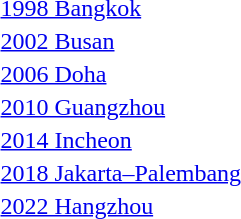<table>
<tr>
<td rowspan=2><a href='#'>1998 Bangkok</a></td>
<td rowspan=2></td>
<td rowspan=2></td>
<td></td>
</tr>
<tr>
<td></td>
</tr>
<tr>
<td rowspan=2><a href='#'>2002 Busan</a></td>
<td rowspan=2></td>
<td rowspan=2></td>
<td></td>
</tr>
<tr>
<td></td>
</tr>
<tr>
<td rowspan=2><a href='#'>2006 Doha</a></td>
<td rowspan=2></td>
<td rowspan=2></td>
<td></td>
</tr>
<tr>
<td></td>
</tr>
<tr>
<td rowspan=2><a href='#'>2010 Guangzhou</a></td>
<td rowspan=2></td>
<td rowspan=2></td>
<td></td>
</tr>
<tr>
<td></td>
</tr>
<tr>
<td rowspan=2><a href='#'>2014 Incheon</a></td>
<td rowspan=2></td>
<td rowspan=2></td>
<td></td>
</tr>
<tr>
<td></td>
</tr>
<tr>
<td rowspan=2><a href='#'>2018 Jakarta–Palembang</a></td>
<td rowspan=2></td>
<td rowspan=2></td>
<td></td>
</tr>
<tr>
<td></td>
</tr>
<tr>
<td rowspan=2><a href='#'>2022 Hangzhou</a></td>
<td rowspan=2></td>
<td rowspan=2></td>
<td></td>
</tr>
<tr>
<td></td>
</tr>
</table>
